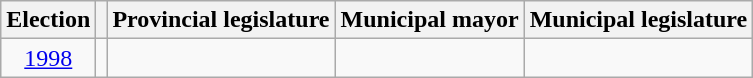<table class="wikitable" style="text-align:center">
<tr>
<th>Election</th>
<th></th>
<th>Provincial legislature</th>
<th>Municipal mayor</th>
<th>Municipal legislature</th>
</tr>
<tr>
<td><a href='#'>1998</a></td>
<td></td>
<td></td>
<td></td>
<td></td>
</tr>
</table>
